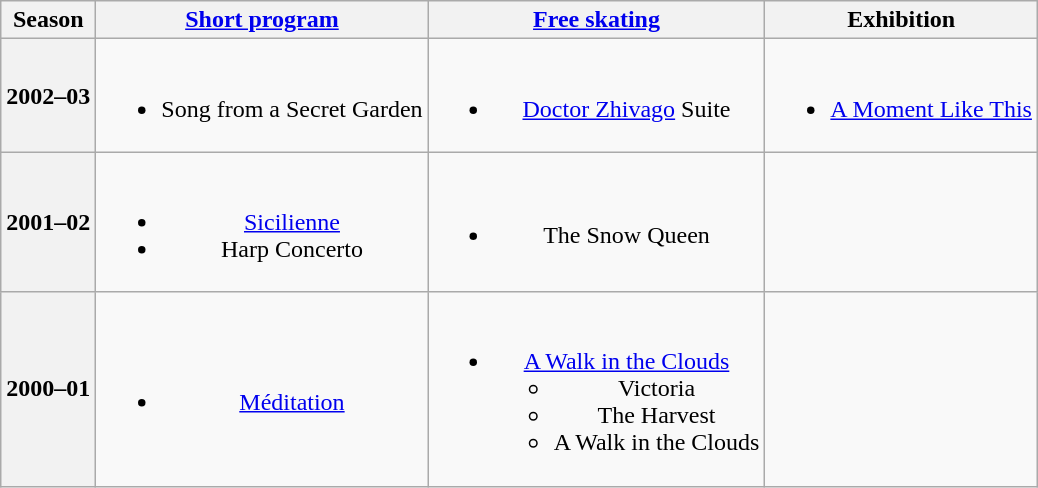<table class=wikitable style=text-align:center>
<tr>
<th>Season</th>
<th><a href='#'>Short program</a></th>
<th><a href='#'>Free skating</a></th>
<th>Exhibition</th>
</tr>
<tr>
<th>2002–03 <br> </th>
<td><br><ul><li>Song from a Secret Garden <br></li></ul></td>
<td><br><ul><li><a href='#'>Doctor Zhivago</a> Suite <br></li></ul></td>
<td><br><ul><li><a href='#'>A Moment Like This</a> <br></li></ul></td>
</tr>
<tr>
<th>2001–02 <br> </th>
<td><br><ul><li><a href='#'>Sicilienne</a> <br></li><li>Harp Concerto <br></li></ul></td>
<td><br><ul><li>The Snow Queen <br></li></ul></td>
<td></td>
</tr>
<tr>
<th>2000–01 <br> </th>
<td><br><ul><li><a href='#'>Méditation</a> <br></li></ul></td>
<td><br><ul><li><a href='#'>A Walk in the Clouds</a> <br><ul><li>Victoria</li><li>The Harvest</li><li>A Walk in the Clouds</li></ul></li></ul></td>
<td></td>
</tr>
</table>
